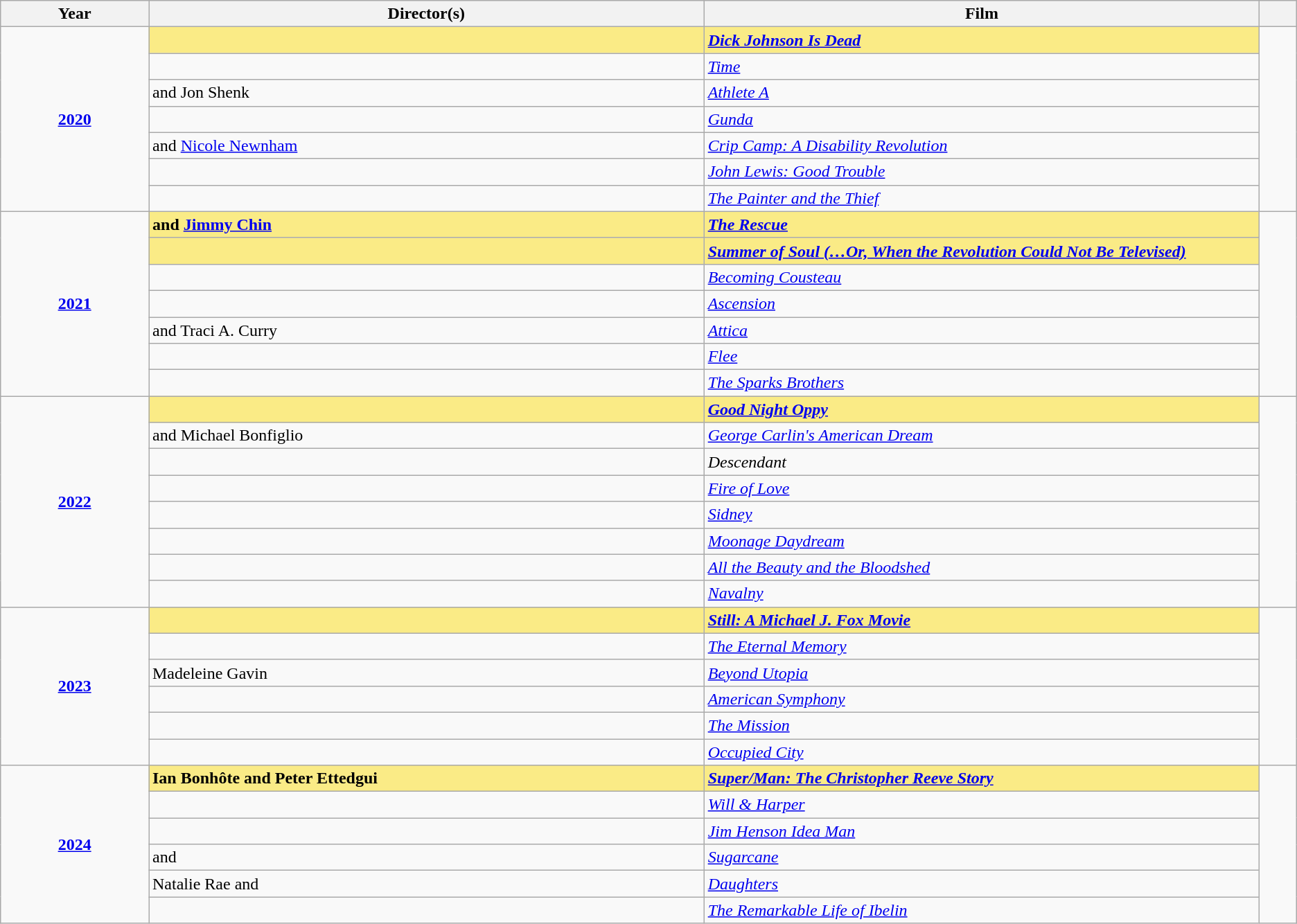<table class="wikitable sortable">
<tr>
<th scope="col" style="width:8%;">Year</th>
<th scope="col" style="width:30%;">Director(s)</th>
<th scope="col" style="width:30%;">Film</th>
<th scope="col" style="width:2%;" class="unsortable"></th>
</tr>
<tr>
<td rowspan="7" style="text-align:center"><strong><a href='#'>2020</a></strong><br></td>
<td bgcolor="#FAEB86"><strong></strong></td>
<td bgcolor="#FAEB86"><strong><em><a href='#'>Dick Johnson Is Dead</a></em></strong></td>
<td rowspan="7" style="text-align:center"></td>
</tr>
<tr>
<td></td>
<td><em><a href='#'>Time</a></em></td>
</tr>
<tr>
<td> and Jon Shenk</td>
<td><em><a href='#'>Athlete A</a></em></td>
</tr>
<tr>
<td></td>
<td><em><a href='#'>Gunda</a></em></td>
</tr>
<tr>
<td> and <a href='#'>Nicole Newnham</a></td>
<td><em><a href='#'>Crip Camp: A Disability Revolution</a></em></td>
</tr>
<tr>
<td></td>
<td><em><a href='#'>John Lewis: Good Trouble</a></em></td>
</tr>
<tr>
<td></td>
<td><em><a href='#'>The Painter and the Thief</a></em></td>
</tr>
<tr>
<td rowspan="7" style="text-align:center"><strong><a href='#'>2021</a></strong><br></td>
<td bgcolor="#FAEB86"><strong> and <a href='#'>Jimmy Chin</a></strong></td>
<td bgcolor="#FAEB86"><strong><em><a href='#'>The Rescue</a></em></strong></td>
<td rowspan="7" style="text-align:center"></td>
</tr>
<tr>
<td bgcolor="#FAEB86"><strong></strong></td>
<td bgcolor="#FAEB86"><strong><em><a href='#'>Summer of Soul (…Or, When the Revolution Could Not Be Televised)</a></em></strong></td>
</tr>
<tr>
<td></td>
<td><em><a href='#'>Becoming Cousteau</a></em></td>
</tr>
<tr>
<td></td>
<td><em><a href='#'>Ascension</a></em></td>
</tr>
<tr>
<td> and Traci A. Curry</td>
<td><em><a href='#'>Attica</a></em></td>
</tr>
<tr>
<td></td>
<td><em><a href='#'>Flee</a></em></td>
</tr>
<tr>
<td></td>
<td><em><a href='#'>The Sparks Brothers</a></em></td>
</tr>
<tr>
<td rowspan="8" style="text-align:center"><strong><a href='#'>2022</a></strong><br></td>
<td bgcolor="#FAEB86"><strong></strong></td>
<td bgcolor="#FAEB86"><strong><em><a href='#'>Good Night Oppy</a></em></strong></td>
<td rowspan="8" style="text-align:center"></td>
</tr>
<tr>
<td> and Michael Bonfiglio</td>
<td><em><a href='#'>George Carlin's American Dream</a></em></td>
</tr>
<tr>
<td></td>
<td><em>Descendant</em></td>
</tr>
<tr>
<td></td>
<td><em><a href='#'>Fire of Love</a></em></td>
</tr>
<tr>
<td></td>
<td><em><a href='#'>Sidney</a></em></td>
</tr>
<tr>
<td></td>
<td><em><a href='#'>Moonage Daydream</a></em></td>
</tr>
<tr>
<td></td>
<td><em><a href='#'>All the Beauty and the Bloodshed</a></em></td>
</tr>
<tr>
<td></td>
<td><em><a href='#'>Navalny</a></em></td>
</tr>
<tr>
<td rowspan="6" style="text-align:center"><strong><a href='#'>2023</a></strong><br></td>
<td bgcolor="#FAEB86"><strong></strong></td>
<td bgcolor="#FAEB86"><strong><em><a href='#'>Still: A Michael J. Fox Movie</a></em></strong></td>
<td rowspan="6" style="text-align:center"></td>
</tr>
<tr>
<td></td>
<td><em><a href='#'>The Eternal Memory</a></em></td>
</tr>
<tr>
<td>Madeleine Gavin</td>
<td><em><a href='#'>Beyond Utopia</a></em></td>
</tr>
<tr>
<td></td>
<td><em><a href='#'>American Symphony</a></em></td>
</tr>
<tr>
<td></td>
<td><em><a href='#'>The Mission</a></em></td>
</tr>
<tr>
<td></td>
<td><em><a href='#'>Occupied City</a></em></td>
</tr>
<tr>
<td rowspan="6" style="text-align:center"><strong><a href='#'>2024</a></strong><br></td>
<td bgcolor="#FAEB86"><strong>Ian Bonhôte and Peter Ettedgui</strong></td>
<td bgcolor="#FAEB86"><strong><em><a href='#'>Super/Man: The Christopher Reeve Story</a></em></strong></td>
<td rowspan="6" style="text-align:center"></td>
</tr>
<tr>
<td></td>
<td><em><a href='#'>Will & Harper</a></em></td>
</tr>
<tr>
<td></td>
<td><em><a href='#'>Jim Henson Idea Man</a></em></td>
</tr>
<tr>
<td> and </td>
<td><em><a href='#'>Sugarcane</a></em></td>
</tr>
<tr>
<td>Natalie Rae and </td>
<td><em><a href='#'>Daughters</a></em></td>
</tr>
<tr>
<td></td>
<td><em><a href='#'>The Remarkable Life of Ibelin</a></em></td>
</tr>
</table>
